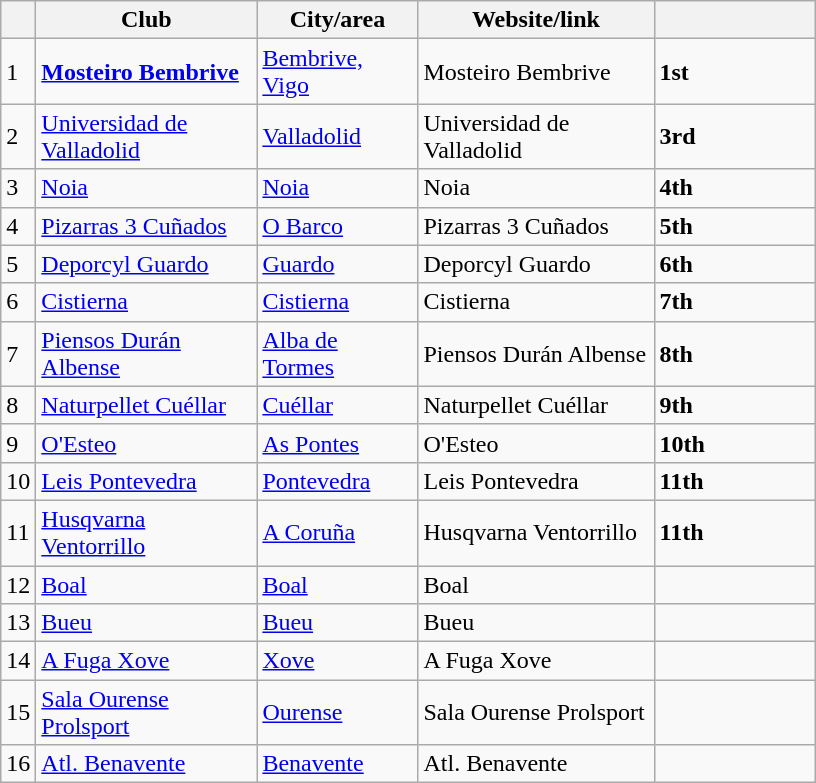<table class="wikitable sortable">
<tr>
<th width=5></th>
<th width=140>Club</th>
<th width=100>City/area</th>
<th width=150>Website/link</th>
<th width=100></th>
</tr>
<tr>
<td>1</td>
<td><strong><a href='#'>Mosteiro Bembrive</a></strong></td>
<td><a href='#'>Bembrive, Vigo</a></td>
<td>Mosteiro Bembrive</td>
<td><strong>1st</strong></td>
</tr>
<tr>
<td>2</td>
<td><a href='#'>Universidad de Valladolid</a></td>
<td><a href='#'>Valladolid</a></td>
<td>Universidad de Valladolid</td>
<td><strong>3rd</strong></td>
</tr>
<tr>
<td>3</td>
<td><a href='#'>Noia</a></td>
<td><a href='#'>Noia</a></td>
<td>Noia</td>
<td><strong>4th</strong></td>
</tr>
<tr>
<td>4</td>
<td><a href='#'>Pizarras 3 Cuñados</a></td>
<td><a href='#'>O Barco</a></td>
<td>Pizarras 3 Cuñados</td>
<td><strong>5th</strong></td>
</tr>
<tr>
<td>5</td>
<td><a href='#'>Deporcyl Guardo</a></td>
<td><a href='#'>Guardo</a></td>
<td>Deporcyl Guardo</td>
<td><strong>6th</strong></td>
</tr>
<tr>
<td>6</td>
<td><a href='#'>Cistierna</a></td>
<td><a href='#'>Cistierna</a></td>
<td>Cistierna</td>
<td><strong>7th</strong></td>
</tr>
<tr>
<td>7</td>
<td><a href='#'>Piensos Durán Albense</a></td>
<td><a href='#'>Alba de Tormes</a></td>
<td>Piensos Durán Albense</td>
<td><strong>8th</strong></td>
</tr>
<tr>
<td>8</td>
<td><a href='#'>Naturpellet Cuéllar</a></td>
<td><a href='#'>Cuéllar</a></td>
<td>Naturpellet Cuéllar</td>
<td><strong>9th</strong></td>
</tr>
<tr>
<td>9</td>
<td><a href='#'>O'Esteo</a></td>
<td><a href='#'>As Pontes</a></td>
<td>O'Esteo</td>
<td><strong>10th</strong></td>
</tr>
<tr>
<td>10</td>
<td><a href='#'>Leis Pontevedra</a></td>
<td><a href='#'>Pontevedra</a></td>
<td>Leis Pontevedra</td>
<td><strong>11th</strong></td>
</tr>
<tr>
<td>11</td>
<td><a href='#'>Husqvarna Ventorrillo</a></td>
<td><a href='#'>A Coruña</a></td>
<td>Husqvarna Ventorrillo</td>
<td><strong>11th</strong></td>
</tr>
<tr>
<td>12</td>
<td><a href='#'>Boal</a></td>
<td><a href='#'>Boal</a></td>
<td>Boal</td>
<td><strong></strong></td>
</tr>
<tr>
<td>13</td>
<td><a href='#'>Bueu</a></td>
<td><a href='#'>Bueu</a></td>
<td>Bueu</td>
<td><strong></strong></td>
</tr>
<tr>
<td>14</td>
<td><a href='#'>A Fuga Xove</a></td>
<td><a href='#'>Xove</a></td>
<td>A Fuga Xove</td>
<td><strong></strong></td>
</tr>
<tr>
<td>15</td>
<td><a href='#'>Sala Ourense Prolsport</a></td>
<td><a href='#'>Ourense</a></td>
<td>Sala Ourense Prolsport</td>
<td><strong></strong></td>
</tr>
<tr>
<td>16</td>
<td><a href='#'>Atl. Benavente</a></td>
<td><a href='#'>Benavente</a></td>
<td>Atl. Benavente</td>
<td><strong></strong></td>
</tr>
</table>
